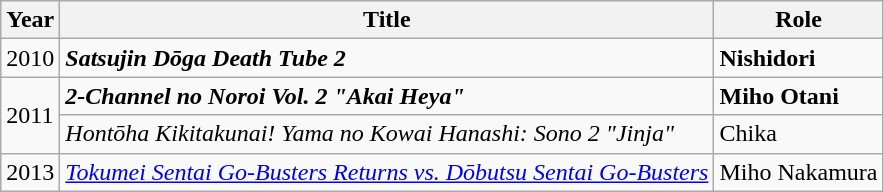<table class="wikitable">
<tr>
<th>Year</th>
<th>Title</th>
<th>Role</th>
</tr>
<tr>
<td>2010</td>
<td><strong><em>Satsujin Dōga Death Tube 2</em></strong></td>
<td><strong>Nishidori</strong></td>
</tr>
<tr>
<td rowspan="2">2011</td>
<td><strong><em>2-Channel no Noroi Vol. 2 "Akai Heya"</em></strong></td>
<td><strong>Miho Otani</strong></td>
</tr>
<tr>
<td><em>Hontōha Kikitakunai! Yama no Kowai Hanashi: Sono 2 "Jinja"</em></td>
<td>Chika</td>
</tr>
<tr>
<td>2013</td>
<td><em><a href='#'>Tokumei Sentai Go-Busters Returns vs. Dōbutsu Sentai Go-Busters</a></em></td>
<td>Miho Nakamura</td>
</tr>
</table>
